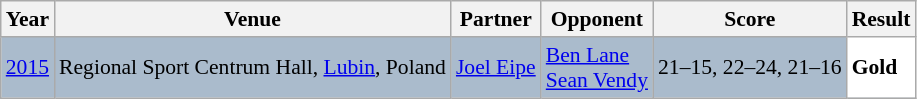<table class="sortable wikitable" style="font-size: 90%;">
<tr>
<th>Year</th>
<th>Venue</th>
<th>Partner</th>
<th>Opponent</th>
<th>Score</th>
<th>Result</th>
</tr>
<tr style="background:#AABBCC">
<td align="center"><a href='#'>2015</a></td>
<td align="left">Regional Sport Centrum Hall, <a href='#'>Lubin</a>, Poland</td>
<td align="left"> <a href='#'>Joel Eipe</a></td>
<td align="left"> <a href='#'>Ben Lane</a><br> <a href='#'>Sean Vendy</a></td>
<td align="left">21–15, 22–24, 21–16</td>
<td style="text-align:left; background:white"> <strong>Gold</strong></td>
</tr>
</table>
